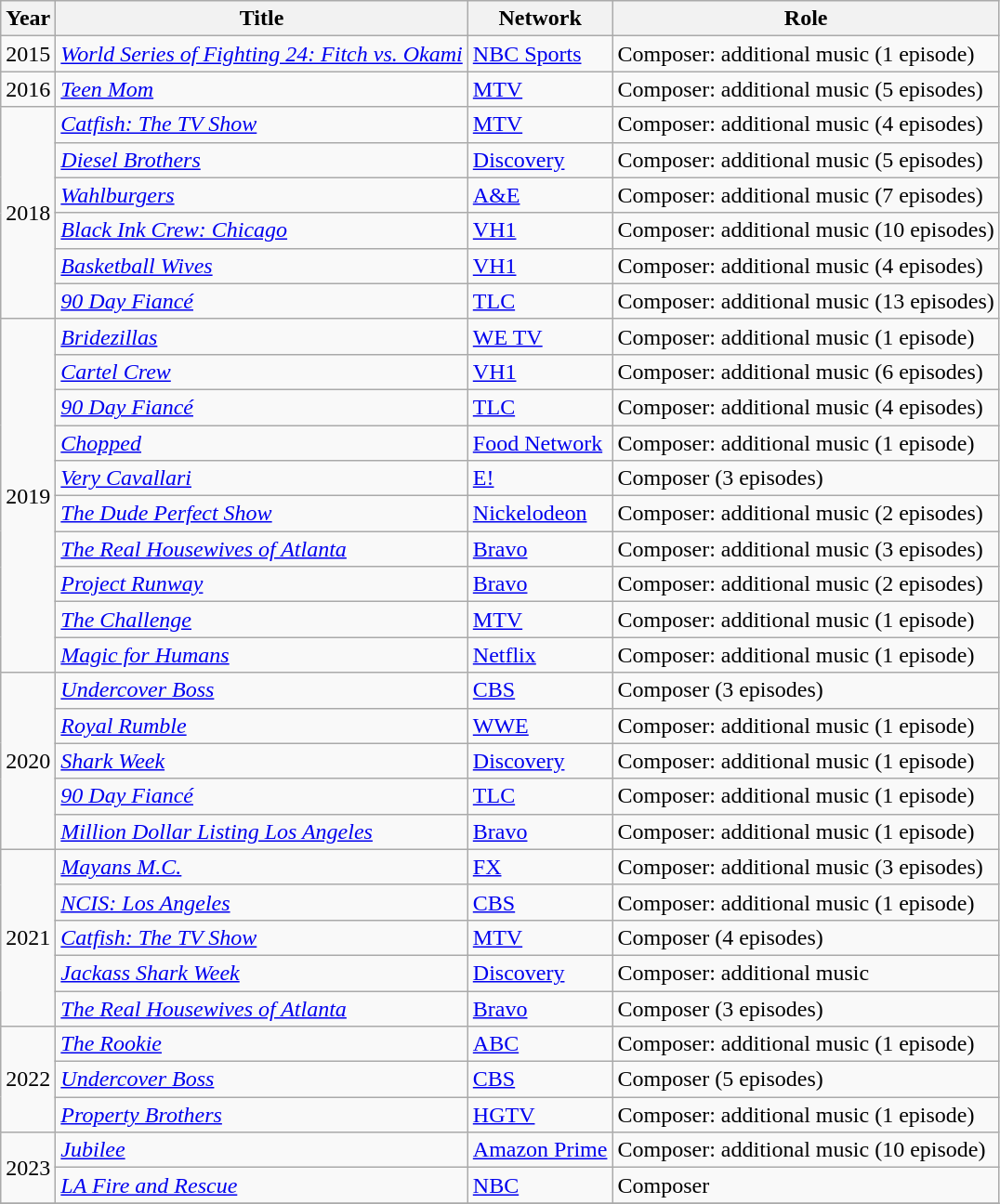<table class="wikitable">
<tr>
<th>Year</th>
<th>Title</th>
<th>Network</th>
<th>Role</th>
</tr>
<tr>
<td>2015</td>
<td><em><a href='#'>World Series of Fighting 24: Fitch vs. Okami</a></em></td>
<td><a href='#'>NBC Sports</a></td>
<td>Composer: additional music (1 episode)</td>
</tr>
<tr>
<td>2016</td>
<td><em><a href='#'>Teen Mom</a></em></td>
<td><a href='#'>MTV</a></td>
<td>Composer: additional music (5 episodes)</td>
</tr>
<tr>
<td rowspan="6">2018</td>
<td><em><a href='#'>Catfish: The TV Show</a></em></td>
<td><a href='#'>MTV</a></td>
<td>Composer: additional music (4 episodes)</td>
</tr>
<tr>
<td><em><a href='#'>Diesel Brothers</a></em></td>
<td><a href='#'>Discovery</a></td>
<td>Composer: additional music (5 episodes)</td>
</tr>
<tr>
<td><em><a href='#'>Wahlburgers</a></em></td>
<td><a href='#'>A&E</a></td>
<td>Composer: additional music (7 episodes)</td>
</tr>
<tr>
<td><em><a href='#'>Black Ink Crew: Chicago</a></em></td>
<td><a href='#'>VH1</a></td>
<td>Composer: additional music (10 episodes)</td>
</tr>
<tr>
<td><em><a href='#'>Basketball Wives</a></em></td>
<td><a href='#'>VH1</a></td>
<td>Composer: additional music (4 episodes)</td>
</tr>
<tr>
<td><em><a href='#'>90 Day Fiancé</a></em></td>
<td><a href='#'>TLC</a></td>
<td>Composer: additional music (13 episodes)</td>
</tr>
<tr>
<td rowspan="10">2019</td>
<td><em><a href='#'>Bridezillas</a></em></td>
<td><a href='#'>WE TV</a></td>
<td>Composer: additional music (1 episode)</td>
</tr>
<tr>
<td><em><a href='#'>Cartel Crew</a></em></td>
<td><a href='#'>VH1</a></td>
<td>Composer: additional music (6 episodes)</td>
</tr>
<tr>
<td><em><a href='#'>90 Day Fiancé</a></em></td>
<td><a href='#'>TLC</a></td>
<td>Composer: additional music (4 episodes)</td>
</tr>
<tr>
<td><em><a href='#'>Chopped</a></em></td>
<td><a href='#'>Food Network</a></td>
<td>Composer: additional music (1 episode)</td>
</tr>
<tr>
<td><em><a href='#'>Very Cavallari</a></em></td>
<td><a href='#'>E!</a></td>
<td>Composer (3 episodes)</td>
</tr>
<tr>
<td><em><a href='#'>The Dude Perfect Show</a></em></td>
<td><a href='#'>Nickelodeon</a></td>
<td>Composer: additional music (2 episodes)</td>
</tr>
<tr>
<td><em><a href='#'>The Real Housewives of Atlanta</a></em></td>
<td><a href='#'>Bravo</a></td>
<td>Composer: additional music (3 episodes)</td>
</tr>
<tr>
<td><em><a href='#'>Project Runway</a></em></td>
<td><a href='#'>Bravo</a></td>
<td>Composer: additional music (2 episodes)</td>
</tr>
<tr>
<td><em><a href='#'>The Challenge</a></em></td>
<td><a href='#'>MTV</a></td>
<td>Composer: additional music (1 episode)</td>
</tr>
<tr>
<td><em><a href='#'>Magic for Humans</a></em></td>
<td><a href='#'>Netflix</a></td>
<td>Composer: additional music (1 episode)</td>
</tr>
<tr>
<td rowspan="5">2020</td>
<td><em><a href='#'>Undercover Boss</a></em></td>
<td><a href='#'>CBS</a></td>
<td>Composer (3 episodes)</td>
</tr>
<tr>
<td><em><a href='#'>Royal Rumble</a></em></td>
<td><a href='#'>WWE</a></td>
<td>Composer: additional music (1 episode)</td>
</tr>
<tr>
<td><em><a href='#'>Shark Week</a></em></td>
<td><a href='#'>Discovery</a></td>
<td>Composer: additional music (1 episode)</td>
</tr>
<tr>
<td><em><a href='#'>90 Day Fiancé</a></em></td>
<td><a href='#'>TLC</a></td>
<td>Composer: additional music (1 episode)</td>
</tr>
<tr>
<td><em><a href='#'>Million Dollar Listing Los Angeles</a></em></td>
<td><a href='#'>Bravo</a></td>
<td>Composer: additional music (1 episode)</td>
</tr>
<tr>
<td rowspan="5">2021</td>
<td><em><a href='#'>Mayans M.C.</a></em></td>
<td><a href='#'>FX</a></td>
<td>Composer: additional music (3 episodes)</td>
</tr>
<tr>
<td><em><a href='#'>NCIS: Los Angeles</a></em></td>
<td><a href='#'>CBS</a></td>
<td>Composer: additional music (1 episode)</td>
</tr>
<tr>
<td><em><a href='#'>Catfish: The TV Show</a></em></td>
<td><a href='#'>MTV</a></td>
<td>Composer (4 episodes)</td>
</tr>
<tr>
<td><em><a href='#'>Jackass Shark Week</a></em></td>
<td><a href='#'>Discovery</a></td>
<td>Composer: additional music</td>
</tr>
<tr>
<td><em><a href='#'>The Real Housewives of Atlanta</a></em></td>
<td><a href='#'>Bravo</a></td>
<td>Composer (3 episodes)</td>
</tr>
<tr>
<td rowspan="3">2022</td>
<td><em><a href='#'>The Rookie</a></em></td>
<td><a href='#'>ABC</a></td>
<td>Composer: additional music (1 episode)</td>
</tr>
<tr>
<td><em><a href='#'>Undercover Boss</a></em></td>
<td><a href='#'>CBS</a></td>
<td>Composer (5 episodes)</td>
</tr>
<tr>
<td><em><a href='#'>Property Brothers</a></em></td>
<td><a href='#'>HGTV</a></td>
<td>Composer: additional music (1 episode)</td>
</tr>
<tr>
<td rowspan="2">2023</td>
<td><em><a href='#'>Jubilee</a></em></td>
<td><a href='#'>Amazon Prime</a></td>
<td>Composer: additional music (10 episode)</td>
</tr>
<tr>
<td><em><a href='#'>LA Fire and Rescue</a></em></td>
<td><a href='#'>NBC</a></td>
<td>Composer</td>
</tr>
<tr>
</tr>
</table>
